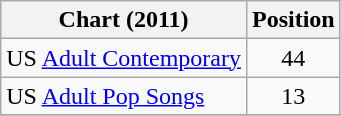<table class="wikitable sortable">
<tr>
<th scope="col">Chart (2011)</th>
<th scope="col">Position</th>
</tr>
<tr>
<td>US <a href='#'>Adult Contemporary</a></td>
<td style="text-align:center;">44</td>
</tr>
<tr>
<td>US <a href='#'>Adult Pop Songs</a></td>
<td style="text-align:center;">13</td>
</tr>
<tr>
</tr>
</table>
